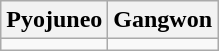<table class="wikitable">
<tr>
<th>Pyojuneo</th>
<th>Gangwon</th>
</tr>
<tr>
<td></td>
<td></td>
</tr>
</table>
